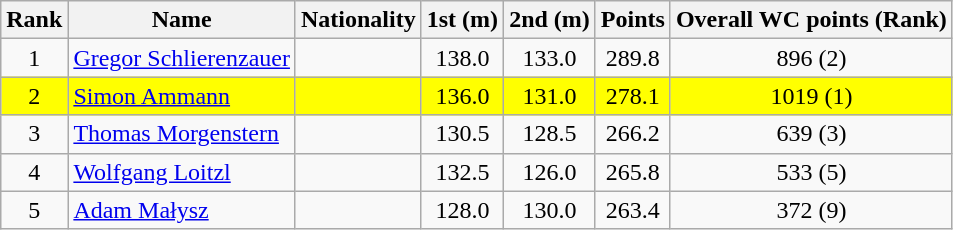<table class="wikitable">
<tr>
<th align=Center>Rank</th>
<th>Name</th>
<th>Nationality</th>
<th align=Center>1st (m)</th>
<th>2nd (m)</th>
<th>Points</th>
<th>Overall WC points (Rank)</th>
</tr>
<tr>
<td align=center>1</td>
<td align=left><a href='#'>Gregor Schlierenzauer</a></td>
<td align=left></td>
<td align=center>138.0</td>
<td align=center>133.0</td>
<td align=center>289.8</td>
<td align=center>896 (2)</td>
</tr>
<tr style="background:#FFFF00;">
<td align=center>2</td>
<td align=left><a href='#'>Simon Ammann</a></td>
<td align=left></td>
<td align=center>136.0</td>
<td align=center>131.0</td>
<td align=center>278.1</td>
<td align=center>1019 (1)</td>
</tr>
<tr>
<td align=center>3</td>
<td align=left><a href='#'>Thomas Morgenstern</a></td>
<td align=left></td>
<td align=center>130.5</td>
<td align=center>128.5</td>
<td align=center>266.2</td>
<td align=center>639 (3)</td>
</tr>
<tr>
<td align=center>4</td>
<td align=left><a href='#'>Wolfgang Loitzl</a></td>
<td align=left></td>
<td align=center>132.5</td>
<td align=center>126.0</td>
<td align=center>265.8</td>
<td align=center>533 (5)</td>
</tr>
<tr>
<td align=center>5</td>
<td align=left><a href='#'>Adam Małysz</a></td>
<td align=left></td>
<td align=center>128.0</td>
<td align=center>130.0</td>
<td align=center>263.4</td>
<td align=center>372 (9)</td>
</tr>
</table>
